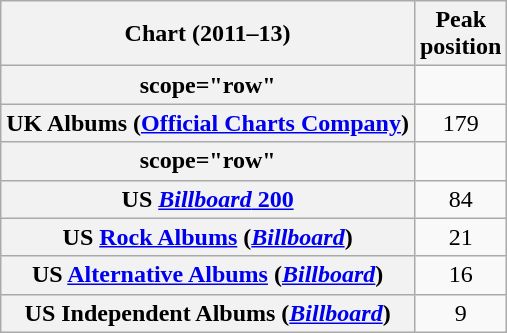<table class="wikitable sortable plainrowheaders">
<tr>
<th>Chart (2011–13)</th>
<th>Peak<br>position</th>
</tr>
<tr>
<th>scope="row" </th>
</tr>
<tr>
<th scope="row">UK Albums (<a href='#'>Official Charts Company</a>)</th>
<td style="text-align:center;">179</td>
</tr>
<tr>
<th>scope="row" </th>
</tr>
<tr>
<th scope="row">US <a href='#'><em>Billboard</em> 200</a></th>
<td style="text-align:center;">84</td>
</tr>
<tr>
<th scope="row">US <a href='#'>Rock Albums</a> (<em><a href='#'>Billboard</a></em>)</th>
<td style="text-align:center;">21</td>
</tr>
<tr>
<th scope="row">US <a href='#'>Alternative Albums</a> (<em><a href='#'>Billboard</a></em>)</th>
<td style="text-align:center;">16</td>
</tr>
<tr>
<th scope="row">US Independent Albums (<em><a href='#'>Billboard</a></em>)</th>
<td style="text-align:center;">9</td>
</tr>
</table>
